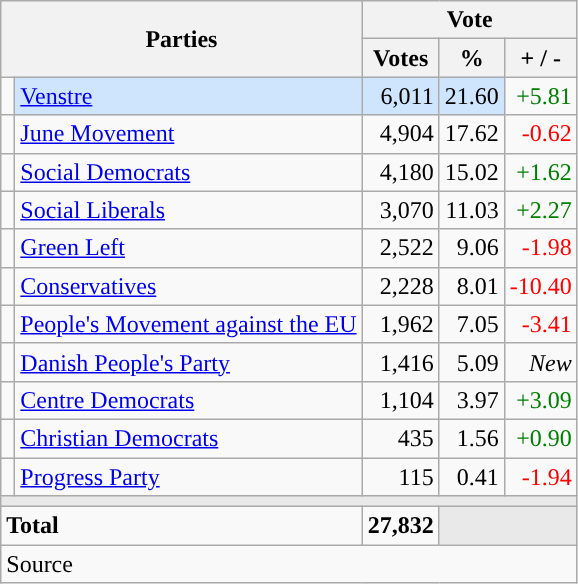<table class="wikitable" style="text-align:right;">
<tr>
<th style="text-align:centre;" rowspan="2" colspan="2" width="225">Parties</th>
<th colspan="3">Vote</th>
</tr>
<tr>
<th width="15">Votes</th>
<th width="15">%</th>
<th width="15">+ / -</th>
</tr>
<tr>
<td width="2" style="color:inherit;background:"></td>
<td bgcolor=#cfe5fe   align="left"><a href='#'>Venstre</a></td>
<td bgcolor=#cfe5fe>6,011</td>
<td bgcolor=#cfe5fe>21.60</td>
<td style=color:green;>+5.81</td>
</tr>
<tr>
<td width="2" style="color:inherit;background:"></td>
<td align="left"><a href='#'>June Movement</a></td>
<td>4,904</td>
<td>17.62</td>
<td style=color:red;>-0.62</td>
</tr>
<tr>
<td width="2" style="color:inherit;background:"></td>
<td align="left"><a href='#'>Social Democrats</a></td>
<td>4,180</td>
<td>15.02</td>
<td style=color:green;>+1.62</td>
</tr>
<tr>
<td width="2" style="color:inherit;background:"></td>
<td align="left"><a href='#'>Social Liberals</a></td>
<td>3,070</td>
<td>11.03</td>
<td style=color:green;>+2.27</td>
</tr>
<tr>
<td width="2" style="color:inherit;background:"></td>
<td align="left"><a href='#'>Green Left</a></td>
<td>2,522</td>
<td>9.06</td>
<td style=color:red;>-1.98</td>
</tr>
<tr>
<td width="2" style="color:inherit;background:"></td>
<td align="left"><a href='#'>Conservatives</a></td>
<td>2,228</td>
<td>8.01</td>
<td style=color:red;>-10.40</td>
</tr>
<tr>
<td width="2" style="color:inherit;background:"></td>
<td align="left"><a href='#'>People's Movement against the EU</a></td>
<td>1,962</td>
<td>7.05</td>
<td style=color:red;>-3.41</td>
</tr>
<tr>
<td width="2" style="color:inherit;background:"></td>
<td align="left"><a href='#'>Danish People's Party</a></td>
<td>1,416</td>
<td>5.09</td>
<td><em>New</em></td>
</tr>
<tr>
<td width="2" style="color:inherit;background:"></td>
<td align="left"><a href='#'>Centre Democrats</a></td>
<td>1,104</td>
<td>3.97</td>
<td style=color:green;>+3.09</td>
</tr>
<tr>
<td width="2" style="color:inherit;background:"></td>
<td align="left"><a href='#'>Christian Democrats</a></td>
<td>435</td>
<td>1.56</td>
<td style=color:green;>+0.90</td>
</tr>
<tr>
<td width="2" style="color:inherit;background:"></td>
<td align="left"><a href='#'>Progress Party</a></td>
<td>115</td>
<td>0.41</td>
<td style=color:red;>-1.94</td>
</tr>
<tr>
<td colspan="7" bgcolor="#E9E9E9"></td>
</tr>
<tr>
<td align="left" colspan="2"><strong>Total</strong></td>
<td><strong>27,832</strong></td>
<td bgcolor="#E9E9E9" colspan="2"></td>
</tr>
<tr>
<td align="left" colspan="6">Source</td>
</tr>
</table>
